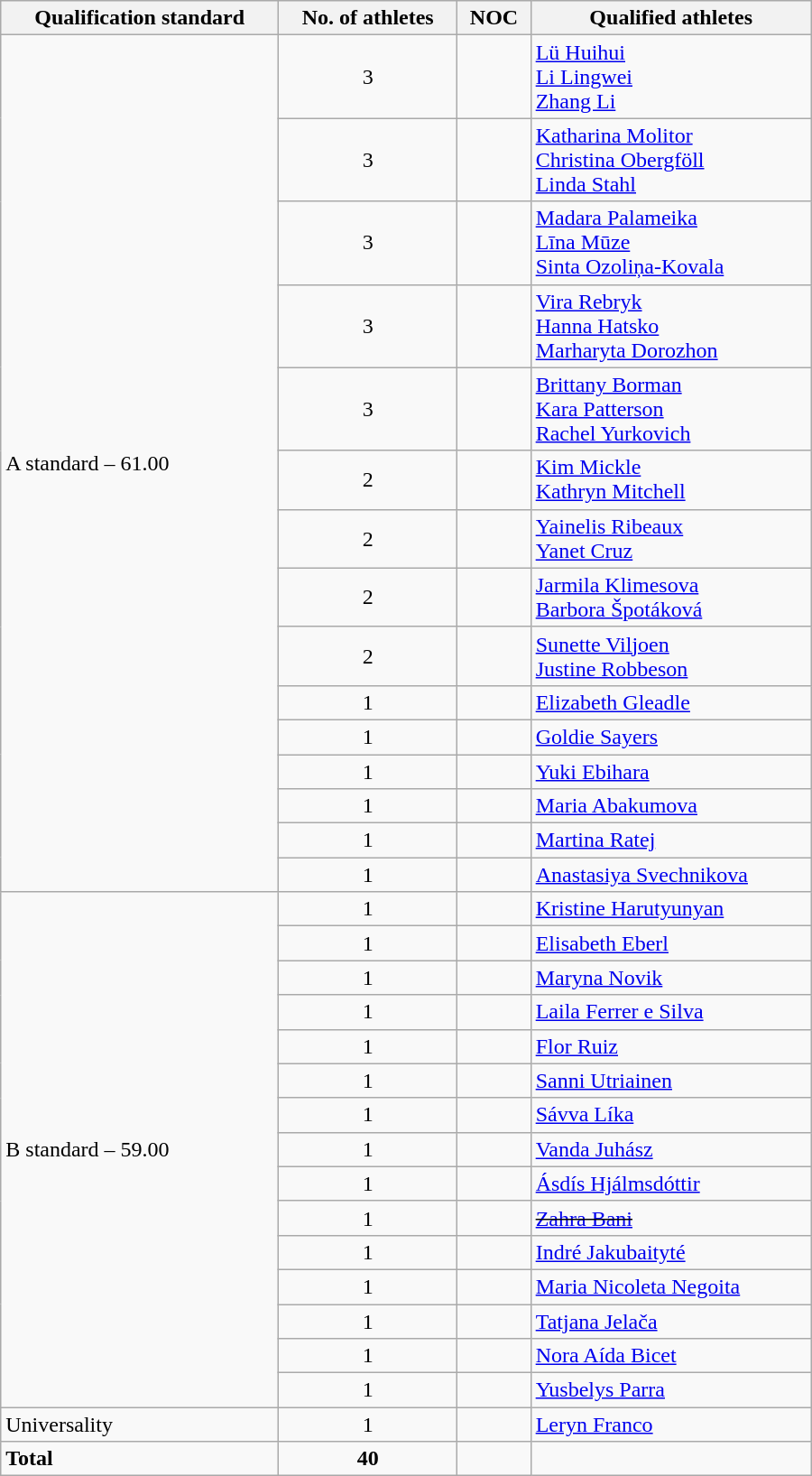<table class="wikitable"  style="text-align:left; width:600px;">
<tr>
<th>Qualification standard</th>
<th>No. of athletes</th>
<th>NOC</th>
<th>Qualified athletes</th>
</tr>
<tr>
<td rowspan="15">A standard – 61.00</td>
<td align=center>3</td>
<td></td>
<td><a href='#'>Lü Huihui</a><br><a href='#'>Li Lingwei</a><br><a href='#'>Zhang Li</a></td>
</tr>
<tr>
<td align=center>3</td>
<td></td>
<td><a href='#'>Katharina Molitor</a><br><a href='#'>Christina Obergföll</a><br><a href='#'>Linda Stahl</a></td>
</tr>
<tr>
<td align=center>3</td>
<td></td>
<td><a href='#'>Madara Palameika</a><br><a href='#'>Līna Mūze</a><br><a href='#'>Sinta Ozoliņa-Kovala</a></td>
</tr>
<tr>
<td align=center>3</td>
<td></td>
<td><a href='#'>Vira Rebryk</a><br><a href='#'>Hanna Hatsko</a><br><a href='#'>Marharyta Dorozhon</a></td>
</tr>
<tr>
<td align=center>3</td>
<td></td>
<td><a href='#'>Brittany Borman</a><br><a href='#'>Kara Patterson</a><br><a href='#'>Rachel Yurkovich</a></td>
</tr>
<tr>
<td align=center>2</td>
<td></td>
<td><a href='#'>Kim Mickle</a><br><a href='#'>Kathryn Mitchell</a></td>
</tr>
<tr>
<td align=center>2</td>
<td></td>
<td><a href='#'>Yainelis Ribeaux</a><br><a href='#'>Yanet Cruz</a></td>
</tr>
<tr>
<td align=center>2</td>
<td></td>
<td><a href='#'>Jarmila Klimesova</a><br><a href='#'>Barbora Špotáková</a></td>
</tr>
<tr>
<td align=center>2</td>
<td></td>
<td><a href='#'>Sunette Viljoen</a><br><a href='#'>Justine Robbeson</a></td>
</tr>
<tr>
<td align=center>1</td>
<td></td>
<td><a href='#'>Elizabeth Gleadle</a></td>
</tr>
<tr>
<td align=center>1</td>
<td></td>
<td><a href='#'>Goldie Sayers</a></td>
</tr>
<tr>
<td align=center>1</td>
<td></td>
<td><a href='#'>Yuki Ebihara</a></td>
</tr>
<tr>
<td align=center>1</td>
<td></td>
<td><a href='#'>Maria Abakumova</a></td>
</tr>
<tr>
<td align=center>1</td>
<td></td>
<td><a href='#'>Martina Ratej</a></td>
</tr>
<tr>
<td align=center>1</td>
<td></td>
<td><a href='#'>Anastasiya Svechnikova</a></td>
</tr>
<tr>
<td rowspan="15">B standard – 59.00</td>
<td align=center>1</td>
<td></td>
<td><a href='#'>Kristine Harutyunyan</a></td>
</tr>
<tr>
<td align=center>1</td>
<td></td>
<td><a href='#'>Elisabeth Eberl</a></td>
</tr>
<tr>
<td align=center>1</td>
<td></td>
<td><a href='#'>Maryna Novik</a></td>
</tr>
<tr>
<td align=center>1</td>
<td></td>
<td><a href='#'>Laila Ferrer e Silva</a></td>
</tr>
<tr>
<td align=center>1</td>
<td></td>
<td><a href='#'>Flor Ruiz</a></td>
</tr>
<tr>
<td align=center>1</td>
<td></td>
<td><a href='#'>Sanni Utriainen</a></td>
</tr>
<tr>
<td align=center>1</td>
<td></td>
<td><a href='#'>Sávva Líka</a></td>
</tr>
<tr>
<td align=center>1</td>
<td></td>
<td><a href='#'>Vanda Juhász</a></td>
</tr>
<tr>
<td align=center>1</td>
<td></td>
<td><a href='#'>Ásdís Hjálmsdóttir</a></td>
</tr>
<tr>
<td align=center>1</td>
<td></td>
<td><s><a href='#'>Zahra Bani</a></s></td>
</tr>
<tr>
<td align=center>1</td>
<td></td>
<td><a href='#'>Indré Jakubaityté</a></td>
</tr>
<tr>
<td align=center>1</td>
<td></td>
<td><a href='#'>Maria Nicoleta Negoita</a></td>
</tr>
<tr>
<td align=center>1</td>
<td></td>
<td><a href='#'>Tatjana Jelača</a></td>
</tr>
<tr>
<td align=center>1</td>
<td></td>
<td><a href='#'>Nora Aída Bicet</a></td>
</tr>
<tr>
<td align=center>1</td>
<td></td>
<td><a href='#'>Yusbelys Parra</a></td>
</tr>
<tr>
<td>Universality</td>
<td align=center>1</td>
<td></td>
<td><a href='#'>Leryn Franco</a></td>
</tr>
<tr>
<td><strong>Total</strong></td>
<td align=center><strong>40</strong></td>
<td></td>
<td></td>
</tr>
</table>
